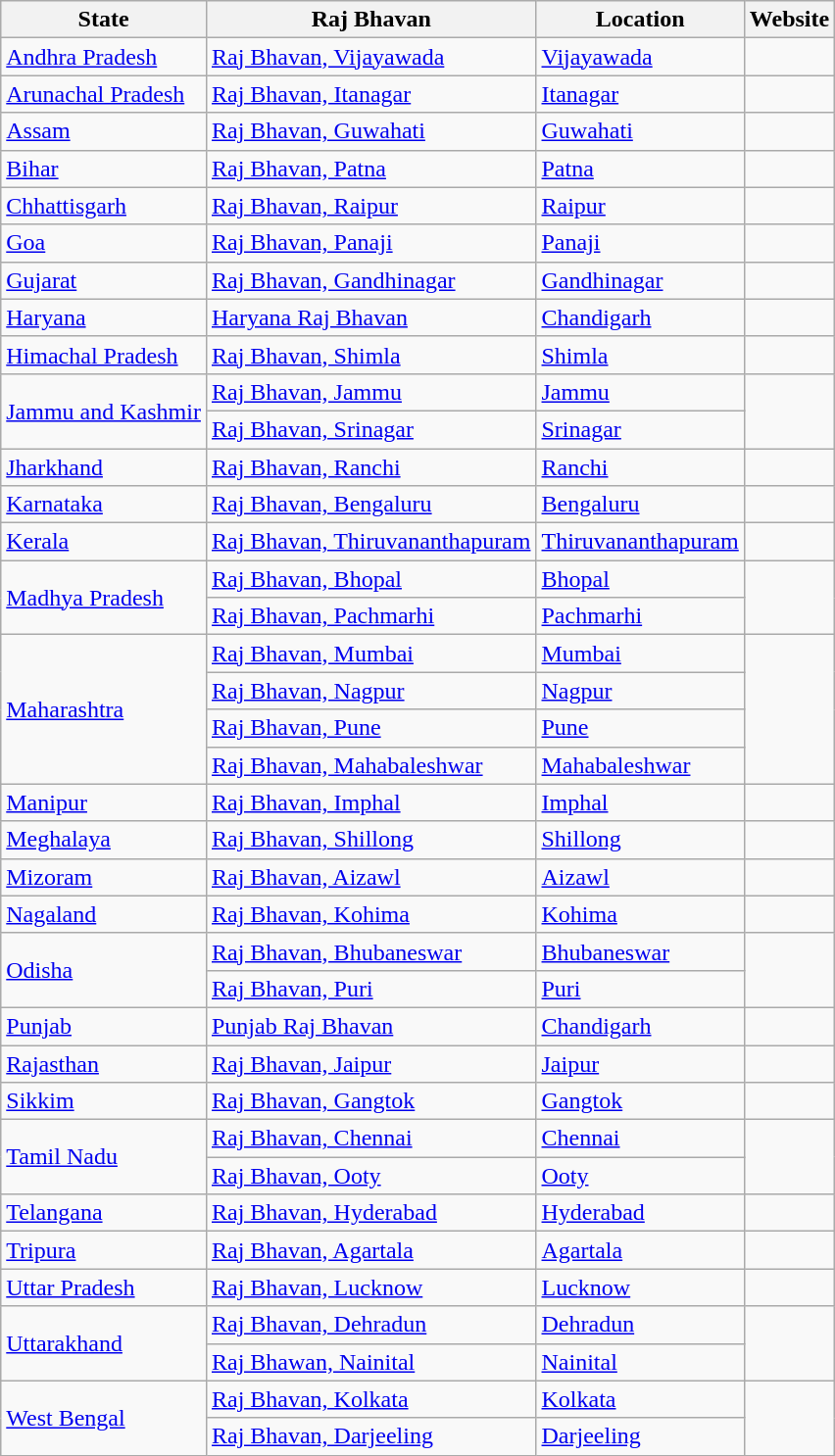<table class="wikitable sortable">
<tr>
<th>State</th>
<th>Raj Bhavan</th>
<th>Location</th>
<th>Website</th>
</tr>
<tr>
<td><a href='#'>Andhra Pradesh</a></td>
<td><a href='#'>Raj Bhavan, Vijayawada</a></td>
<td><a href='#'>Vijayawada</a></td>
<td></td>
</tr>
<tr>
<td><a href='#'>Arunachal Pradesh</a></td>
<td><a href='#'>Raj Bhavan, Itanagar</a></td>
<td><a href='#'>Itanagar</a></td>
<td></td>
</tr>
<tr>
<td><a href='#'>Assam</a></td>
<td><a href='#'>Raj Bhavan, Guwahati</a></td>
<td><a href='#'>Guwahati</a></td>
<td></td>
</tr>
<tr>
<td><a href='#'>Bihar</a></td>
<td><a href='#'>Raj Bhavan, Patna</a></td>
<td><a href='#'>Patna</a></td>
<td></td>
</tr>
<tr>
<td><a href='#'>Chhattisgarh</a></td>
<td><a href='#'>Raj Bhavan, Raipur</a></td>
<td><a href='#'>Raipur</a></td>
<td></td>
</tr>
<tr>
<td><a href='#'>Goa</a></td>
<td><a href='#'>Raj Bhavan, Panaji</a></td>
<td><a href='#'>Panaji</a></td>
<td></td>
</tr>
<tr>
<td><a href='#'>Gujarat</a></td>
<td><a href='#'>Raj Bhavan, Gandhinagar</a></td>
<td><a href='#'>Gandhinagar</a></td>
<td></td>
</tr>
<tr>
<td><a href='#'>Haryana</a></td>
<td><a href='#'>Haryana Raj Bhavan</a></td>
<td><a href='#'>Chandigarh</a></td>
<td></td>
</tr>
<tr>
<td><a href='#'>Himachal Pradesh</a></td>
<td><a href='#'>Raj Bhavan, Shimla</a></td>
<td><a href='#'>Shimla</a></td>
<td></td>
</tr>
<tr>
<td rowspan=2><a href='#'>Jammu and Kashmir</a></td>
<td><a href='#'>Raj Bhavan, Jammu</a></td>
<td><a href='#'>Jammu</a></td>
<td rowspan="2"></td>
</tr>
<tr>
<td><a href='#'>Raj Bhavan, Srinagar</a></td>
<td><a href='#'>Srinagar</a></td>
</tr>
<tr>
<td><a href='#'>Jharkhand</a></td>
<td><a href='#'>Raj Bhavan, Ranchi</a></td>
<td><a href='#'>Ranchi</a></td>
<td></td>
</tr>
<tr>
<td><a href='#'>Karnataka</a></td>
<td><a href='#'>Raj Bhavan, Bengaluru</a></td>
<td><a href='#'>Bengaluru</a></td>
<td></td>
</tr>
<tr>
<td><a href='#'>Kerala</a></td>
<td><a href='#'>Raj Bhavan, Thiruvananthapuram</a></td>
<td><a href='#'>Thiruvananthapuram</a></td>
<td></td>
</tr>
<tr>
<td rowspan=2><a href='#'>Madhya Pradesh</a></td>
<td><a href='#'>Raj Bhavan, Bhopal</a></td>
<td><a href='#'>Bhopal</a></td>
<td rowspan="2"></td>
</tr>
<tr>
<td><a href='#'>Raj Bhavan, Pachmarhi</a></td>
<td><a href='#'>Pachmarhi</a></td>
</tr>
<tr>
<td rowspan=4><a href='#'>Maharashtra</a></td>
<td><a href='#'>Raj Bhavan, Mumbai</a></td>
<td><a href='#'>Mumbai</a></td>
<td rowspan="4"></td>
</tr>
<tr>
<td><a href='#'>Raj Bhavan, Nagpur</a></td>
<td><a href='#'>Nagpur</a></td>
</tr>
<tr>
<td><a href='#'>Raj Bhavan, Pune</a></td>
<td><a href='#'>Pune</a></td>
</tr>
<tr>
<td><a href='#'>Raj Bhavan, Mahabaleshwar</a></td>
<td><a href='#'>Mahabaleshwar</a></td>
</tr>
<tr>
<td><a href='#'>Manipur</a></td>
<td><a href='#'>Raj Bhavan, Imphal</a></td>
<td><a href='#'>Imphal</a></td>
<td></td>
</tr>
<tr>
<td><a href='#'>Meghalaya</a></td>
<td><a href='#'>Raj Bhavan, Shillong</a></td>
<td><a href='#'>Shillong</a></td>
<td></td>
</tr>
<tr>
<td><a href='#'>Mizoram</a></td>
<td><a href='#'>Raj Bhavan, Aizawl</a></td>
<td><a href='#'>Aizawl</a></td>
<td></td>
</tr>
<tr>
<td><a href='#'>Nagaland</a></td>
<td><a href='#'>Raj Bhavan, Kohima</a></td>
<td><a href='#'>Kohima</a></td>
<td></td>
</tr>
<tr>
<td rowspan=2><a href='#'>Odisha</a></td>
<td><a href='#'>Raj Bhavan, Bhubaneswar</a></td>
<td><a href='#'>Bhubaneswar</a></td>
<td rowspan="2"></td>
</tr>
<tr>
<td><a href='#'>Raj Bhavan, Puri</a></td>
<td><a href='#'>Puri</a></td>
</tr>
<tr>
<td><a href='#'>Punjab</a></td>
<td><a href='#'>Punjab Raj Bhavan</a></td>
<td><a href='#'>Chandigarh</a></td>
<td></td>
</tr>
<tr>
<td><a href='#'>Rajasthan</a></td>
<td><a href='#'>Raj Bhavan, Jaipur</a></td>
<td><a href='#'>Jaipur</a></td>
<td></td>
</tr>
<tr>
<td><a href='#'>Sikkim</a></td>
<td><a href='#'>Raj Bhavan, Gangtok</a></td>
<td><a href='#'>Gangtok</a></td>
<td></td>
</tr>
<tr>
<td rowspan=2><a href='#'>Tamil Nadu</a></td>
<td><a href='#'>Raj Bhavan, Chennai</a></td>
<td><a href='#'>Chennai</a></td>
<td rowspan="2"></td>
</tr>
<tr>
<td><a href='#'>Raj Bhavan, Ooty</a></td>
<td><a href='#'>Ooty</a></td>
</tr>
<tr>
<td><a href='#'>Telangana</a></td>
<td><a href='#'>Raj Bhavan, Hyderabad</a></td>
<td><a href='#'>Hyderabad</a></td>
<td></td>
</tr>
<tr>
<td><a href='#'>Tripura</a></td>
<td><a href='#'>Raj Bhavan, Agartala</a></td>
<td><a href='#'>Agartala</a></td>
<td></td>
</tr>
<tr>
<td><a href='#'>Uttar Pradesh</a></td>
<td><a href='#'>Raj Bhavan, Lucknow</a></td>
<td><a href='#'>Lucknow</a></td>
<td></td>
</tr>
<tr>
<td rowspan=2><a href='#'>Uttarakhand</a></td>
<td><a href='#'>Raj Bhavan, Dehradun</a></td>
<td><a href='#'>Dehradun</a></td>
<td rowspan="2"></td>
</tr>
<tr>
<td><a href='#'>Raj Bhawan, Nainital</a></td>
<td><a href='#'>Nainital</a></td>
</tr>
<tr>
<td rowspan=2><a href='#'>West Bengal</a></td>
<td><a href='#'>Raj Bhavan, Kolkata</a></td>
<td><a href='#'>Kolkata</a></td>
<td rowspan="2"></td>
</tr>
<tr>
<td><a href='#'>Raj Bhavan, Darjeeling</a></td>
<td><a href='#'>Darjeeling</a></td>
</tr>
</table>
